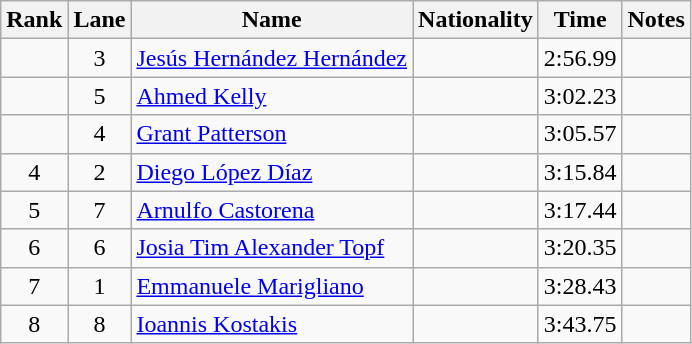<table class="wikitable sortable" style="text-align:center">
<tr>
<th>Rank</th>
<th>Lane</th>
<th>Name</th>
<th>Nationality</th>
<th>Time</th>
<th>Notes</th>
</tr>
<tr>
<td></td>
<td>3</td>
<td align=left><a href='#'>Jesús Hernández Hernández</a></td>
<td align=left></td>
<td>2:56.99</td>
<td></td>
</tr>
<tr>
<td></td>
<td>5</td>
<td align=left><a href='#'>Ahmed Kelly</a></td>
<td align=left></td>
<td>3:02.23</td>
<td></td>
</tr>
<tr>
<td></td>
<td>4</td>
<td align=left><a href='#'>Grant Patterson</a></td>
<td align=left></td>
<td>3:05.57</td>
<td></td>
</tr>
<tr>
<td>4</td>
<td>2</td>
<td align=left><a href='#'>Diego López Díaz</a></td>
<td align=left></td>
<td>3:15.84</td>
<td></td>
</tr>
<tr>
<td>5</td>
<td>7</td>
<td align=left><a href='#'>Arnulfo Castorena</a></td>
<td align=left></td>
<td>3:17.44</td>
<td></td>
</tr>
<tr>
<td>6</td>
<td>6</td>
<td align=left><a href='#'>Josia Tim Alexander Topf</a></td>
<td align=left></td>
<td>3:20.35</td>
<td></td>
</tr>
<tr>
<td>7</td>
<td>1</td>
<td align=left><a href='#'>Emmanuele Marigliano</a></td>
<td align=left></td>
<td>3:28.43</td>
<td></td>
</tr>
<tr>
<td>8</td>
<td>8</td>
<td align=left><a href='#'>Ioannis Kostakis</a></td>
<td align=left></td>
<td>3:43.75</td>
<td></td>
</tr>
</table>
